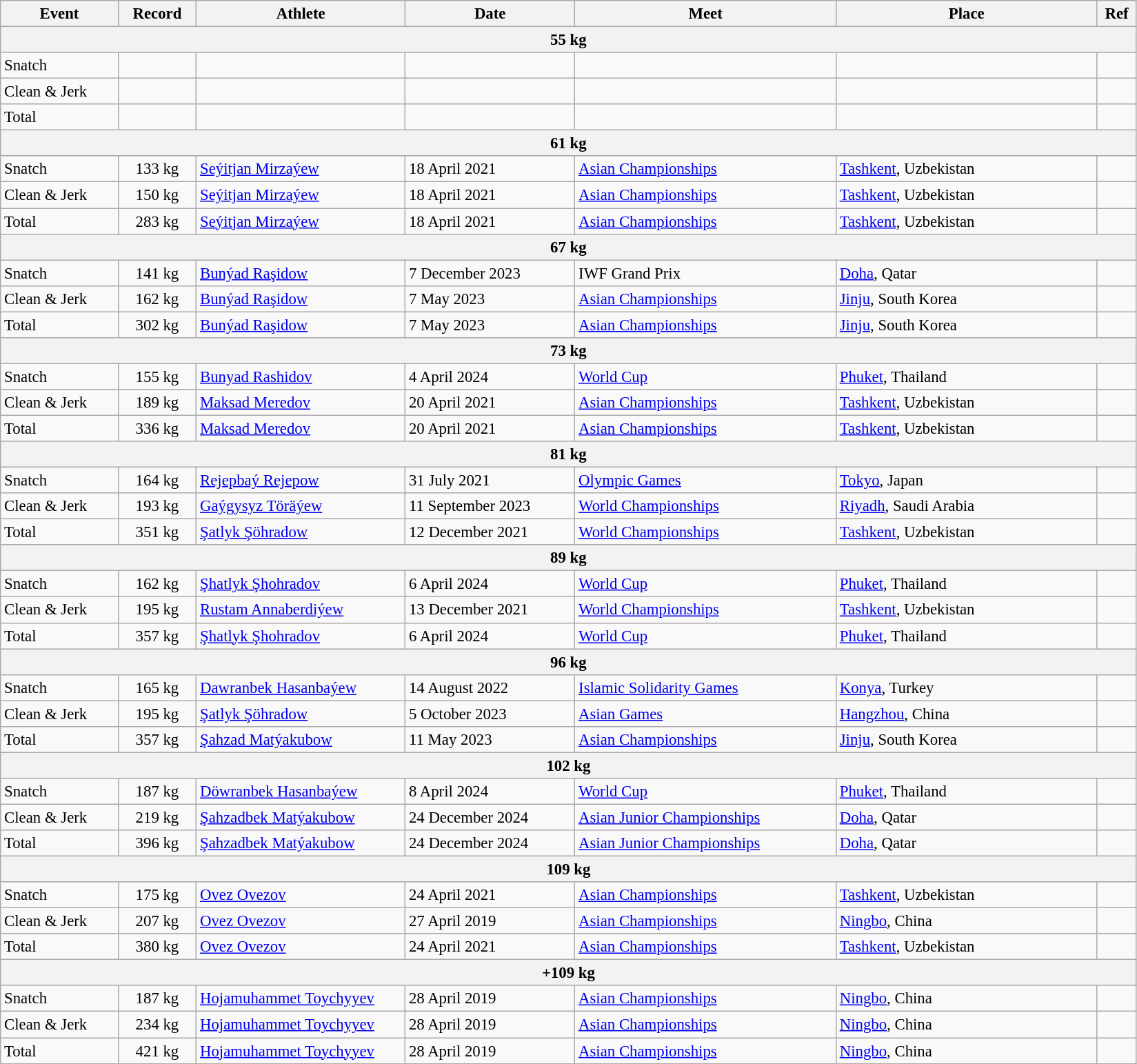<table class="wikitable" style="font-size:95%;">
<tr>
<th width=9%>Event</th>
<th width=6%>Record</th>
<th width=16%>Athlete</th>
<th width=13%>Date</th>
<th width=20%>Meet</th>
<th width=20%>Place</th>
<th width=3%>Ref</th>
</tr>
<tr bgcolor="#DDDDDD">
<th colspan="7">55 kg</th>
</tr>
<tr>
<td>Snatch</td>
<td align="center"></td>
<td></td>
<td></td>
<td></td>
<td></td>
<td></td>
</tr>
<tr>
<td>Clean & Jerk</td>
<td align="center"></td>
<td></td>
<td></td>
<td></td>
<td></td>
<td></td>
</tr>
<tr>
<td>Total</td>
<td align="center"></td>
<td></td>
<td></td>
<td></td>
<td></td>
<td></td>
</tr>
<tr bgcolor="#DDDDDD">
<th colspan="7">61 kg</th>
</tr>
<tr>
<td>Snatch</td>
<td align="center">133 kg</td>
<td><a href='#'>Seýitjan Mirzaýew</a></td>
<td>18 April 2021</td>
<td><a href='#'>Asian Championships</a></td>
<td><a href='#'>Tashkent</a>, Uzbekistan</td>
<td></td>
</tr>
<tr>
<td>Clean & Jerk</td>
<td align="center">150 kg</td>
<td><a href='#'>Seýitjan Mirzaýew</a></td>
<td>18 April 2021</td>
<td><a href='#'>Asian Championships</a></td>
<td><a href='#'>Tashkent</a>, Uzbekistan</td>
<td></td>
</tr>
<tr>
<td>Total</td>
<td align="center">283 kg</td>
<td><a href='#'>Seýitjan Mirzaýew</a></td>
<td>18 April 2021</td>
<td><a href='#'>Asian Championships</a></td>
<td><a href='#'>Tashkent</a>, Uzbekistan</td>
<td></td>
</tr>
<tr bgcolor="#DDDDDD">
<th colspan="7">67 kg</th>
</tr>
<tr>
<td>Snatch</td>
<td align="center">141 kg</td>
<td><a href='#'>Bunýad Raşidow</a></td>
<td>7 December 2023</td>
<td>IWF Grand Prix</td>
<td><a href='#'>Doha</a>, Qatar</td>
<td></td>
</tr>
<tr>
<td>Clean & Jerk</td>
<td align="center">162 kg</td>
<td><a href='#'>Bunýad Raşidow</a></td>
<td>7 May 2023</td>
<td><a href='#'>Asian Championships</a></td>
<td><a href='#'>Jinju</a>, South Korea</td>
<td></td>
</tr>
<tr>
<td>Total</td>
<td align="center">302 kg</td>
<td><a href='#'>Bunýad Raşidow</a></td>
<td>7 May 2023</td>
<td><a href='#'>Asian Championships</a></td>
<td><a href='#'>Jinju</a>, South Korea</td>
<td></td>
</tr>
<tr bgcolor="#DDDDDD">
<th colspan="7">73 kg</th>
</tr>
<tr>
<td>Snatch</td>
<td align="center">155 kg</td>
<td><a href='#'>Bunyad Rashidov</a></td>
<td>4 April 2024</td>
<td><a href='#'>World Cup</a></td>
<td><a href='#'>Phuket</a>, Thailand</td>
<td></td>
</tr>
<tr>
<td>Clean & Jerk</td>
<td align="center">189 kg</td>
<td><a href='#'>Maksad Meredov</a></td>
<td>20 April 2021</td>
<td><a href='#'>Asian Championships</a></td>
<td><a href='#'>Tashkent</a>, Uzbekistan</td>
<td></td>
</tr>
<tr>
<td>Total</td>
<td align="center">336 kg</td>
<td><a href='#'>Maksad Meredov</a></td>
<td>20 April 2021</td>
<td><a href='#'>Asian Championships</a></td>
<td><a href='#'>Tashkent</a>, Uzbekistan</td>
<td></td>
</tr>
<tr bgcolor="#DDDDDD">
<th colspan="7">81 kg</th>
</tr>
<tr>
<td>Snatch</td>
<td align="center">164 kg</td>
<td><a href='#'>Rejepbaý Rejepow</a></td>
<td>31 July 2021</td>
<td><a href='#'>Olympic Games</a></td>
<td><a href='#'>Tokyo</a>, Japan</td>
<td></td>
</tr>
<tr>
<td>Clean & Jerk</td>
<td align="center">193 kg</td>
<td><a href='#'>Gaýgysyz Töräýew</a></td>
<td>11 September 2023</td>
<td><a href='#'>World Championships</a></td>
<td><a href='#'>Riyadh</a>, Saudi Arabia</td>
<td></td>
</tr>
<tr>
<td>Total</td>
<td align="center">351 kg</td>
<td><a href='#'>Şatlyk Şöhradow</a></td>
<td>12 December 2021</td>
<td><a href='#'>World Championships</a></td>
<td><a href='#'>Tashkent</a>, Uzbekistan</td>
<td></td>
</tr>
<tr bgcolor="#DDDDDD">
<th colspan="7">89 kg</th>
</tr>
<tr>
<td>Snatch</td>
<td align="center">162 kg</td>
<td><a href='#'>Şhatlyk Şhohradov</a></td>
<td>6 April 2024</td>
<td><a href='#'>World Cup</a></td>
<td><a href='#'>Phuket</a>, Thailand</td>
<td></td>
</tr>
<tr>
<td>Clean & Jerk</td>
<td align="center">195 kg</td>
<td><a href='#'>Rustam Annaberdiýew</a></td>
<td>13 December 2021</td>
<td><a href='#'>World Championships</a></td>
<td><a href='#'>Tashkent</a>, Uzbekistan</td>
<td></td>
</tr>
<tr>
<td>Total</td>
<td align="center">357 kg</td>
<td><a href='#'>Şhatlyk Şhohradov</a></td>
<td>6 April 2024</td>
<td><a href='#'>World Cup</a></td>
<td><a href='#'>Phuket</a>, Thailand</td>
<td></td>
</tr>
<tr bgcolor="#DDDDDD">
<th colspan="7">96 kg</th>
</tr>
<tr>
<td>Snatch</td>
<td align="center">165 kg</td>
<td><a href='#'>Dawranbek Hasanbaýew</a></td>
<td>14 August 2022</td>
<td><a href='#'>Islamic Solidarity Games</a></td>
<td><a href='#'>Konya</a>, Turkey</td>
<td></td>
</tr>
<tr>
<td>Clean & Jerk</td>
<td align="center">195 kg</td>
<td><a href='#'>Şatlyk Şöhradow</a></td>
<td>5 October 2023</td>
<td><a href='#'>Asian Games</a></td>
<td><a href='#'>Hangzhou</a>, China</td>
<td></td>
</tr>
<tr>
<td>Total</td>
<td align="center">357 kg</td>
<td><a href='#'>Şahzad Matýakubow</a></td>
<td>11 May 2023</td>
<td><a href='#'>Asian Championships</a></td>
<td><a href='#'>Jinju</a>, South Korea</td>
<td></td>
</tr>
<tr bgcolor="#DDDDDD">
<th colspan="7">102 kg</th>
</tr>
<tr>
<td>Snatch</td>
<td align="center">187 kg</td>
<td><a href='#'>Döwranbek Hasanbaýew</a></td>
<td>8 April 2024</td>
<td><a href='#'>World Cup</a></td>
<td><a href='#'>Phuket</a>, Thailand</td>
<td></td>
</tr>
<tr>
<td>Clean & Jerk</td>
<td align="center">219 kg</td>
<td><a href='#'>Şahzadbek Matýakubow</a></td>
<td>24 December 2024</td>
<td><a href='#'>Asian Junior Championships</a></td>
<td><a href='#'>Doha</a>, Qatar</td>
<td></td>
</tr>
<tr>
<td>Total</td>
<td align="center">396 kg</td>
<td><a href='#'>Şahzadbek Matýakubow</a></td>
<td>24 December 2024</td>
<td><a href='#'>Asian Junior Championships</a></td>
<td><a href='#'>Doha</a>, Qatar</td>
<td></td>
</tr>
<tr bgcolor="#DDDDDD">
<th colspan="7">109 kg</th>
</tr>
<tr>
<td>Snatch</td>
<td align="center">175 kg</td>
<td><a href='#'>Ovez Ovezov</a></td>
<td>24 April 2021</td>
<td><a href='#'>Asian Championships</a></td>
<td><a href='#'>Tashkent</a>, Uzbekistan</td>
<td></td>
</tr>
<tr>
<td>Clean & Jerk</td>
<td align="center">207 kg</td>
<td><a href='#'>Ovez Ovezov</a></td>
<td>27 April 2019</td>
<td><a href='#'>Asian Championships</a></td>
<td><a href='#'>Ningbo</a>, China</td>
<td></td>
</tr>
<tr>
<td>Total</td>
<td align="center">380 kg</td>
<td><a href='#'>Ovez Ovezov</a></td>
<td>24 April 2021</td>
<td><a href='#'>Asian Championships</a></td>
<td><a href='#'>Tashkent</a>, Uzbekistan</td>
<td></td>
</tr>
<tr bgcolor="#DDDDDD">
<th colspan="7">+109 kg</th>
</tr>
<tr>
<td>Snatch</td>
<td align="center">187 kg</td>
<td><a href='#'>Hojamuhammet Toychyyev</a></td>
<td>28 April 2019</td>
<td><a href='#'>Asian Championships</a></td>
<td><a href='#'>Ningbo</a>, China</td>
<td></td>
</tr>
<tr>
<td>Clean & Jerk</td>
<td align="center">234 kg</td>
<td><a href='#'>Hojamuhammet Toychyyev</a></td>
<td>28 April 2019</td>
<td><a href='#'>Asian Championships</a></td>
<td><a href='#'>Ningbo</a>, China</td>
<td></td>
</tr>
<tr>
<td>Total</td>
<td align="center">421 kg</td>
<td><a href='#'>Hojamuhammet Toychyyev</a></td>
<td>28 April 2019</td>
<td><a href='#'>Asian Championships</a></td>
<td><a href='#'>Ningbo</a>, China</td>
<td></td>
</tr>
</table>
